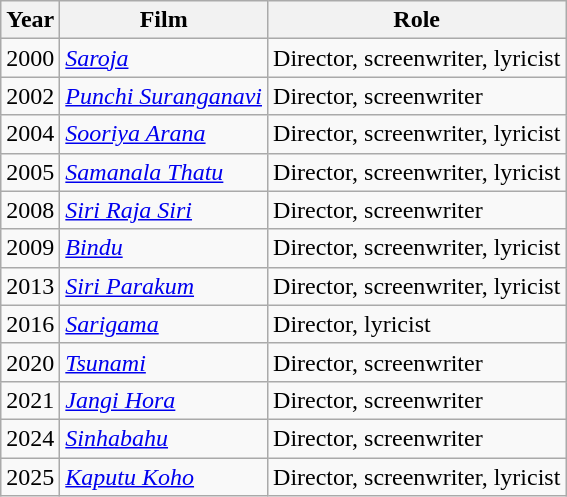<table class="wikitable">
<tr>
<th>Year</th>
<th>Film</th>
<th>Role</th>
</tr>
<tr>
<td>2000</td>
<td><em><a href='#'>Saroja</a></em></td>
<td>Director, screenwriter, lyricist</td>
</tr>
<tr>
<td>2002</td>
<td><em><a href='#'>Punchi Suranganavi</a></em></td>
<td>Director, screenwriter</td>
</tr>
<tr>
<td>2004</td>
<td><em><a href='#'>Sooriya Arana</a></em></td>
<td>Director, screenwriter, lyricist</td>
</tr>
<tr>
<td>2005</td>
<td><em><a href='#'>Samanala Thatu</a></em></td>
<td>Director, screenwriter, lyricist</td>
</tr>
<tr>
<td>2008</td>
<td><em><a href='#'>Siri Raja Siri</a></em></td>
<td>Director, screenwriter</td>
</tr>
<tr>
<td>2009</td>
<td><em><a href='#'>Bindu</a></em></td>
<td>Director, screenwriter, lyricist</td>
</tr>
<tr>
<td>2013</td>
<td><em><a href='#'>Siri Parakum</a></em></td>
<td>Director, screenwriter, lyricist</td>
</tr>
<tr>
<td>2016</td>
<td><em><a href='#'>Sarigama</a></em></td>
<td>Director, lyricist</td>
</tr>
<tr>
<td>2020</td>
<td><em><a href='#'>Tsunami</a></em></td>
<td>Director, screenwriter</td>
</tr>
<tr>
<td>2021</td>
<td><em><a href='#'>Jangi Hora</a></em></td>
<td>Director, screenwriter</td>
</tr>
<tr>
<td>2024</td>
<td><em><a href='#'>Sinhabahu</a></em></td>
<td>Director, screenwriter</td>
</tr>
<tr>
<td>2025</td>
<td><em><a href='#'>Kaputu Koho</a></em></td>
<td>Director, screenwriter, lyricist</td>
</tr>
</table>
